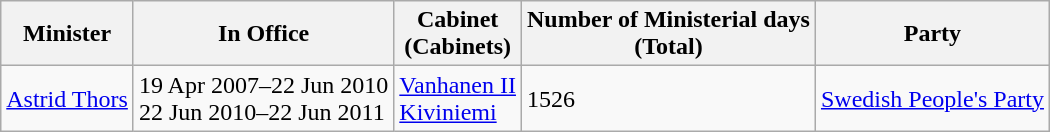<table class="wikitable">
<tr>
<th>Minister</th>
<th>In Office</th>
<th>Cabinet<br>(Cabinets)</th>
<th>Number of Ministerial days <br>(Total)</th>
<th>Party</th>
</tr>
<tr>
<td><a href='#'>Astrid Thors</a></td>
<td>19 Apr 2007–22 Jun 2010<br>22 Jun 2010–22 Jun 2011</td>
<td><a href='#'>Vanhanen II</a><br><a href='#'>Kiviniemi</a></td>
<td>1526</td>
<td><a href='#'>Swedish People's Party</a></td>
</tr>
</table>
